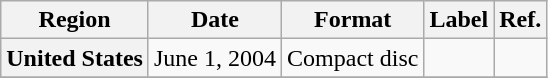<table class="wikitable plainrowheaders">
<tr>
<th scope="col">Region</th>
<th scope="col">Date</th>
<th scope="col">Format</th>
<th scope="col">Label</th>
<th scope="col">Ref.</th>
</tr>
<tr>
<th scope="row">United States</th>
<td>June 1, 2004</td>
<td>Compact disc</td>
<td></td>
<td></td>
</tr>
<tr>
</tr>
</table>
